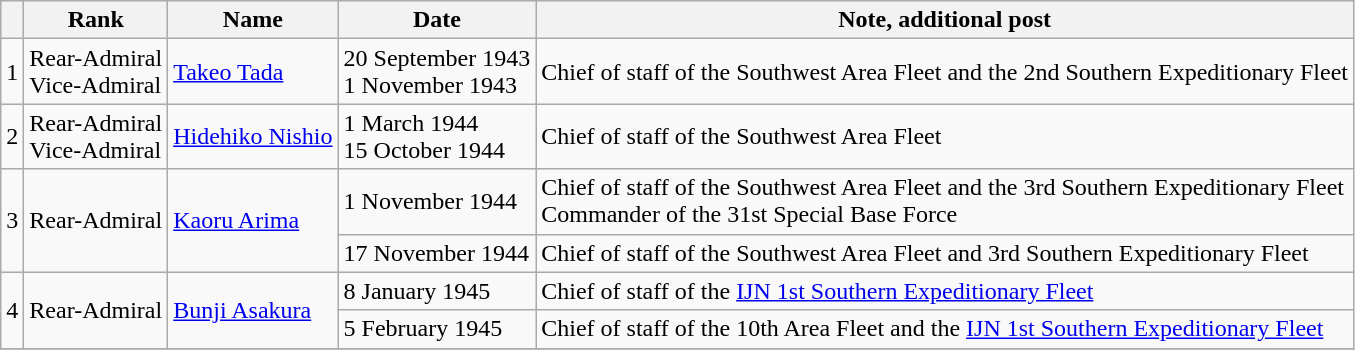<table class=wikitable>
<tr>
<th></th>
<th>Rank</th>
<th>Name</th>
<th>Date</th>
<th>Note, additional post</th>
</tr>
<tr>
<td>1</td>
<td>Rear-Admiral<br>Vice-Admiral</td>
<td><a href='#'>Takeo Tada</a></td>
<td>20 September 1943<br>1 November 1943</td>
<td>Chief of staff of the Southwest Area Fleet and the 2nd Southern Expeditionary Fleet</td>
</tr>
<tr>
<td>2</td>
<td>Rear-Admiral<br>Vice-Admiral</td>
<td><a href='#'>Hidehiko Nishio</a></td>
<td>1 March 1944<br>15 October 1944</td>
<td>Chief of staff of the Southwest Area Fleet</td>
</tr>
<tr>
<td rowspan="2">3</td>
<td rowspan="2">Rear-Admiral</td>
<td rowspan="2"><a href='#'>Kaoru Arima</a></td>
<td>1 November 1944</td>
<td>Chief of staff of the Southwest Area Fleet and the 3rd Southern Expeditionary Fleet<br>Commander of the 31st Special Base Force</td>
</tr>
<tr>
<td>17 November 1944</td>
<td>Chief of staff of the Southwest Area Fleet and 3rd Southern Expeditionary Fleet</td>
</tr>
<tr>
<td rowspan="2">4</td>
<td rowspan="2">Rear-Admiral</td>
<td rowspan="2"><a href='#'>Bunji Asakura</a></td>
<td>8 January 1945</td>
<td>Chief of staff of the <a href='#'>IJN 1st Southern Expeditionary Fleet</a></td>
</tr>
<tr>
<td>5 February 1945</td>
<td>Chief of staff of the 10th Area Fleet and the <a href='#'>IJN 1st Southern Expeditionary Fleet</a></td>
</tr>
<tr>
</tr>
</table>
